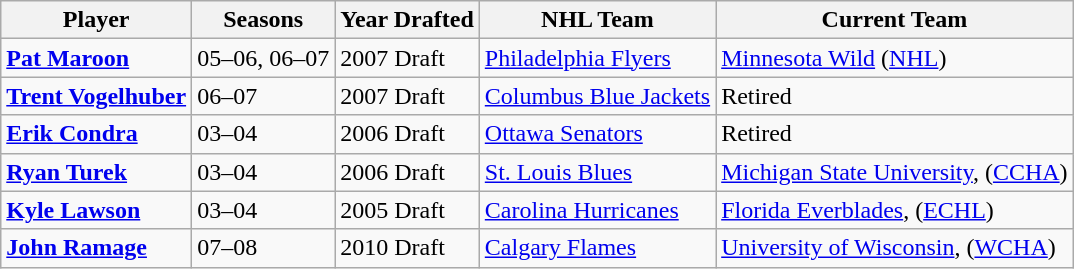<table class="wikitable">
<tr>
<th>Player</th>
<th>Seasons</th>
<th>Year Drafted</th>
<th>NHL Team</th>
<th>Current Team</th>
</tr>
<tr>
<td><strong><a href='#'>Pat Maroon</a></strong></td>
<td>05–06, 06–07</td>
<td>2007 Draft</td>
<td><a href='#'>Philadelphia Flyers</a></td>
<td><a href='#'>Minnesota Wild</a> (<a href='#'>NHL</a>)</td>
</tr>
<tr>
<td><strong><a href='#'>Trent Vogelhuber</a></strong></td>
<td>06–07</td>
<td>2007 Draft</td>
<td><a href='#'>Columbus Blue Jackets</a></td>
<td>Retired</td>
</tr>
<tr>
<td><strong><a href='#'>Erik Condra</a></strong></td>
<td>03–04</td>
<td>2006 Draft</td>
<td><a href='#'>Ottawa Senators</a></td>
<td>Retired</td>
</tr>
<tr>
<td><strong><a href='#'>Ryan Turek</a></strong></td>
<td>03–04</td>
<td>2006 Draft</td>
<td><a href='#'>St. Louis Blues</a></td>
<td><a href='#'>Michigan State University</a>, (<a href='#'>CCHA</a>)</td>
</tr>
<tr>
<td><strong><a href='#'>Kyle Lawson</a></strong></td>
<td>03–04</td>
<td>2005 Draft</td>
<td><a href='#'>Carolina Hurricanes</a></td>
<td><a href='#'>Florida Everblades</a>, (<a href='#'>ECHL</a>)</td>
</tr>
<tr>
<td><strong><a href='#'>John Ramage</a></strong></td>
<td>07–08</td>
<td>2010 Draft</td>
<td><a href='#'>Calgary Flames</a></td>
<td><a href='#'>University of Wisconsin</a>, (<a href='#'>WCHA</a>)</td>
</tr>
</table>
